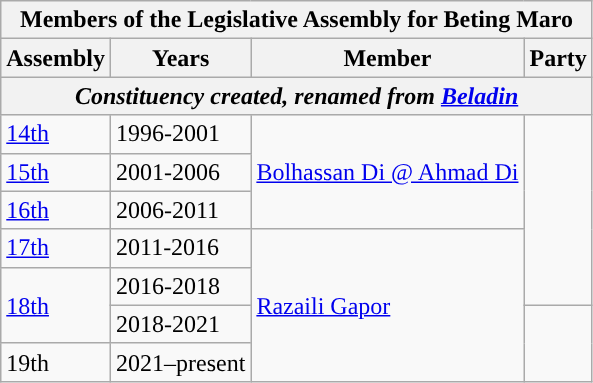<table class=wikitable>
<tr>
<th colspan="4">Members of the Legislative Assembly for Beting Maro</th>
</tr>
<tr>
<th>Assembly</th>
<th>Years</th>
<th>Member</th>
<th>Party</th>
</tr>
<tr>
<th colspan=4 align=center><em>Constituency created, renamed from <a href='#'>Beladin</a></em></th>
</tr>
<tr>
<td><a href='#'>14th</a></td>
<td>1996-2001</td>
<td rowspan=3><a href='#'>Bolhassan Di @ Ahmad Di</a></td>
<td rowspan=5></td>
</tr>
<tr>
<td><a href='#'>15th</a></td>
<td>2001-2006</td>
</tr>
<tr>
<td><a href='#'>16th</a></td>
<td>2006-2011</td>
</tr>
<tr>
<td><a href='#'>17th</a></td>
<td>2011-2016</td>
<td rowspan="4"><a href='#'>Razaili Gapor</a></td>
</tr>
<tr>
<td rowspan="2"><a href='#'>18th</a></td>
<td>2016-2018</td>
</tr>
<tr>
<td>2018-2021</td>
<td rowspan="2"></td>
</tr>
<tr>
<td>19th</td>
<td>2021–present</td>
</tr>
</table>
